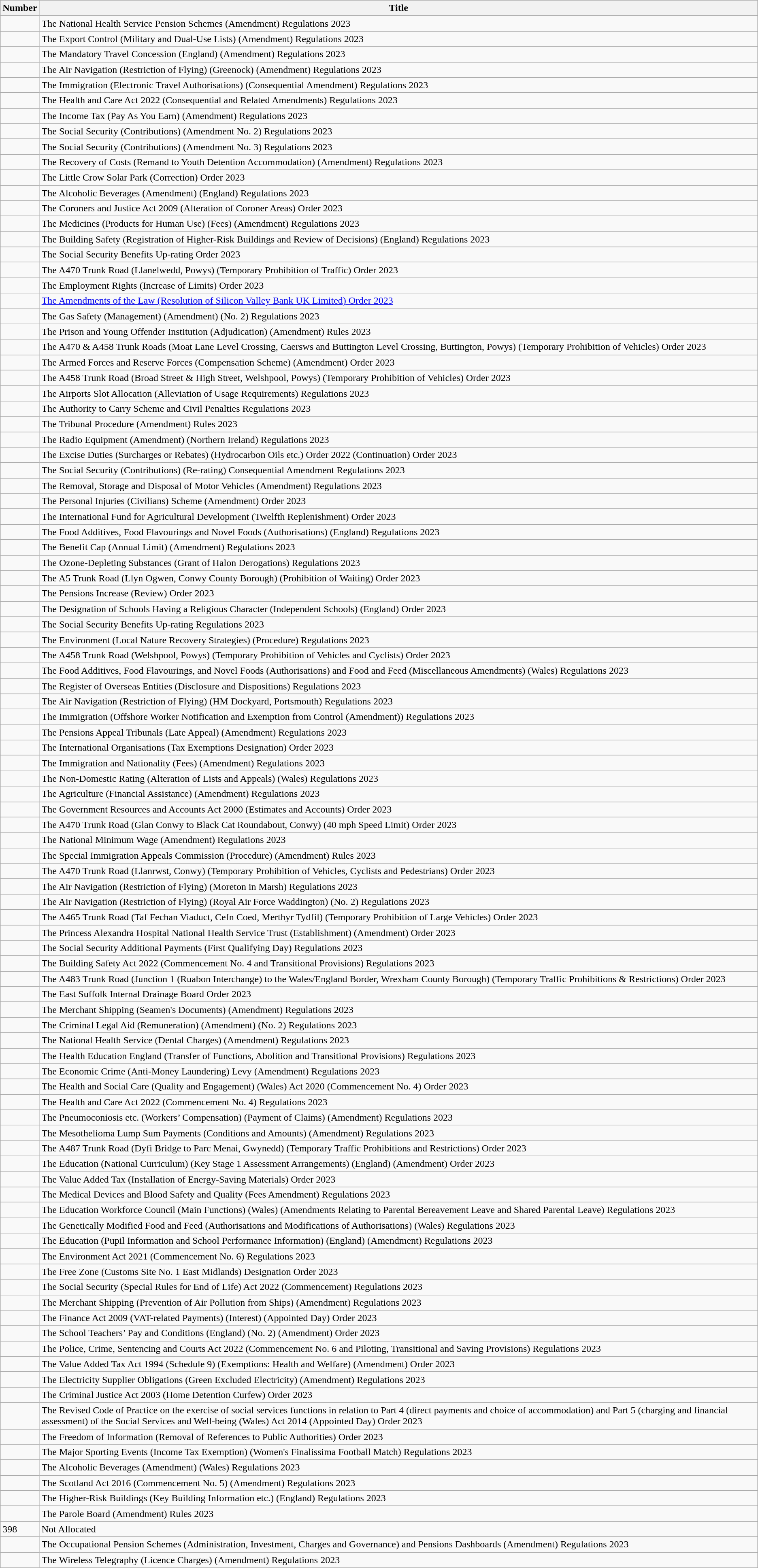<table class="wikitable collapsible">
<tr>
<th>Number</th>
<th>Title</th>
</tr>
<tr>
<td></td>
<td>The National Health Service Pension Schemes (Amendment) Regulations 2023</td>
</tr>
<tr>
<td></td>
<td>The Export Control (Military and Dual-Use Lists) (Amendment) Regulations 2023</td>
</tr>
<tr>
<td></td>
<td>The Mandatory Travel Concession (England) (Amendment) Regulations 2023</td>
</tr>
<tr>
<td></td>
<td>The Air Navigation (Restriction of Flying) (Greenock) (Amendment) Regulations 2023</td>
</tr>
<tr>
<td></td>
<td>The Immigration (Electronic Travel Authorisations) (Consequential Amendment) Regulations 2023</td>
</tr>
<tr>
<td></td>
<td>The Health and Care Act 2022 (Consequential and Related Amendments) Regulations 2023</td>
</tr>
<tr>
<td></td>
<td>The Income Tax (Pay As You Earn) (Amendment) Regulations 2023</td>
</tr>
<tr>
<td></td>
<td>The Social Security (Contributions) (Amendment No. 2) Regulations 2023</td>
</tr>
<tr>
<td></td>
<td>The Social Security (Contributions) (Amendment No. 3) Regulations 2023</td>
</tr>
<tr>
<td></td>
<td>The Recovery of Costs (Remand to Youth Detention Accommodation) (Amendment) Regulations 2023</td>
</tr>
<tr>
<td></td>
<td>The Little Crow Solar Park (Correction) Order 2023</td>
</tr>
<tr>
<td></td>
<td>The Alcoholic Beverages (Amendment) (England) Regulations 2023</td>
</tr>
<tr>
<td></td>
<td>The Coroners and Justice Act 2009 (Alteration of Coroner Areas) Order 2023</td>
</tr>
<tr>
<td></td>
<td>The Medicines (Products for Human Use) (Fees) (Amendment) Regulations 2023</td>
</tr>
<tr>
<td></td>
<td>The Building Safety (Registration of Higher-Risk Buildings and Review of Decisions) (England) Regulations 2023</td>
</tr>
<tr>
<td></td>
<td>The Social Security Benefits Up-rating Order 2023</td>
</tr>
<tr>
<td></td>
<td>The A470 Trunk Road (Llanelwedd, Powys) (Temporary Prohibition of Traffic) Order 2023</td>
</tr>
<tr>
<td></td>
<td>The Employment Rights (Increase of Limits) Order 2023</td>
</tr>
<tr>
<td></td>
<td><a href='#'>The Amendments of the Law (Resolution of Silicon Valley Bank UK Limited) Order 2023</a></td>
</tr>
<tr>
<td></td>
<td>The Gas Safety (Management) (Amendment) (No. 2) Regulations 2023</td>
</tr>
<tr>
<td></td>
<td>The Prison and Young Offender Institution (Adjudication) (Amendment) Rules 2023</td>
</tr>
<tr>
<td></td>
<td>The A470 & A458 Trunk Roads (Moat Lane Level Crossing, Caersws and Buttington Level Crossing, Buttington, Powys) (Temporary Prohibition of Vehicles) Order 2023</td>
</tr>
<tr>
<td></td>
<td>The Armed Forces and Reserve Forces (Compensation Scheme) (Amendment) Order 2023</td>
</tr>
<tr>
<td></td>
<td>The A458 Trunk Road (Broad Street & High Street, Welshpool, Powys) (Temporary Prohibition of Vehicles) Order 2023</td>
</tr>
<tr>
<td></td>
<td>The Airports Slot Allocation (Alleviation of Usage Requirements) Regulations 2023</td>
</tr>
<tr>
<td></td>
<td>The Authority to Carry Scheme and Civil Penalties Regulations 2023</td>
</tr>
<tr>
<td></td>
<td>The Tribunal Procedure (Amendment) Rules 2023</td>
</tr>
<tr>
<td></td>
<td>The Radio Equipment (Amendment) (Northern Ireland) Regulations 2023</td>
</tr>
<tr>
<td></td>
<td>The Excise Duties (Surcharges or Rebates) (Hydrocarbon Oils etc.) Order 2022 (Continuation) Order 2023</td>
</tr>
<tr>
<td></td>
<td>The Social Security (Contributions) (Re-rating) Consequential Amendment Regulations 2023</td>
</tr>
<tr>
<td></td>
<td>The Removal, Storage and Disposal of Motor Vehicles (Amendment) Regulations 2023</td>
</tr>
<tr>
<td></td>
<td>The Personal Injuries (Civilians) Scheme (Amendment) Order 2023</td>
</tr>
<tr>
<td></td>
<td>The International Fund for Agricultural Development (Twelfth Replenishment) Order 2023</td>
</tr>
<tr>
<td></td>
<td>The Food Additives, Food Flavourings and Novel Foods (Authorisations) (England) Regulations 2023</td>
</tr>
<tr>
<td></td>
<td>The Benefit Cap (Annual Limit) (Amendment) Regulations 2023</td>
</tr>
<tr>
<td></td>
<td>The Ozone-Depleting Substances (Grant of Halon Derogations) Regulations 2023</td>
</tr>
<tr>
<td></td>
<td>The A5 Trunk Road (Llyn Ogwen, Conwy County Borough) (Prohibition of Waiting) Order 2023</td>
</tr>
<tr>
<td></td>
<td>The Pensions Increase (Review) Order 2023</td>
</tr>
<tr>
<td></td>
<td>The Designation of Schools Having a Religious Character (Independent Schools) (England) Order 2023</td>
</tr>
<tr>
<td></td>
<td>The Social Security Benefits Up-rating Regulations 2023</td>
</tr>
<tr>
<td></td>
<td>The Environment (Local Nature Recovery Strategies) (Procedure) Regulations 2023</td>
</tr>
<tr>
<td></td>
<td>The A458 Trunk Road (Welshpool, Powys) (Temporary Prohibition of Vehicles and Cyclists) Order 2023</td>
</tr>
<tr>
<td></td>
<td>The Food Additives, Food Flavourings, and Novel Foods (Authorisations) and Food and Feed (Miscellaneous Amendments) (Wales) Regulations 2023</td>
</tr>
<tr>
<td></td>
<td>The Register of Overseas Entities (Disclosure and Dispositions) Regulations 2023</td>
</tr>
<tr>
<td></td>
<td>The Air Navigation (Restriction of Flying) (HM Dockyard, Portsmouth) Regulations 2023</td>
</tr>
<tr>
<td></td>
<td>The Immigration (Offshore Worker Notification and Exemption from Control (Amendment)) Regulations 2023</td>
</tr>
<tr>
<td></td>
<td>The Pensions Appeal Tribunals (Late Appeal) (Amendment) Regulations 2023</td>
</tr>
<tr>
<td></td>
<td>The International Organisations (Tax Exemptions Designation) Order 2023</td>
</tr>
<tr>
<td></td>
<td>The Immigration and Nationality (Fees) (Amendment) Regulations 2023</td>
</tr>
<tr>
<td></td>
<td>The Non-Domestic Rating (Alteration of Lists and Appeals) (Wales) Regulations 2023</td>
</tr>
<tr>
<td></td>
<td>The Agriculture (Financial Assistance) (Amendment) Regulations 2023</td>
</tr>
<tr>
<td></td>
<td>The Government Resources and Accounts Act 2000 (Estimates and Accounts) Order 2023</td>
</tr>
<tr>
<td></td>
<td>The A470 Trunk Road (Glan Conwy to Black Cat Roundabout, Conwy) (40 mph Speed Limit) Order 2023</td>
</tr>
<tr>
<td></td>
<td>The National Minimum Wage (Amendment) Regulations 2023</td>
</tr>
<tr>
<td></td>
<td>The Special Immigration Appeals Commission (Procedure) (Amendment) Rules 2023</td>
</tr>
<tr>
<td></td>
<td>The A470 Trunk Road (Llanrwst, Conwy) (Temporary Prohibition of Vehicles, Cyclists and Pedestrians) Order 2023</td>
</tr>
<tr>
<td></td>
<td>The Air Navigation (Restriction of Flying) (Moreton in Marsh) Regulations 2023</td>
</tr>
<tr>
<td></td>
<td>The Air Navigation (Restriction of Flying) (Royal Air Force Waddington) (No. 2) Regulations 2023</td>
</tr>
<tr>
<td></td>
<td>The A465 Trunk Road (Taf Fechan Viaduct, Cefn Coed, Merthyr Tydfil) (Temporary Prohibition of Large Vehicles) Order 2023</td>
</tr>
<tr>
<td></td>
<td>The Princess Alexandra Hospital National Health Service Trust (Establishment) (Amendment) Order 2023</td>
</tr>
<tr>
<td></td>
<td>The Social Security Additional Payments (First Qualifying Day) Regulations 2023</td>
</tr>
<tr>
<td></td>
<td>The Building Safety Act 2022 (Commencement No. 4 and Transitional Provisions) Regulations 2023</td>
</tr>
<tr>
<td></td>
<td>The A483 Trunk Road (Junction 1 (Ruabon Interchange) to the Wales/England Border, Wrexham County Borough) (Temporary Traffic Prohibitions & Restrictions) Order 2023</td>
</tr>
<tr>
<td></td>
<td>The East Suffolk Internal Drainage Board Order 2023</td>
</tr>
<tr>
<td></td>
<td>The Merchant Shipping (Seamen's Documents) (Amendment) Regulations 2023</td>
</tr>
<tr>
<td></td>
<td>The Criminal Legal Aid (Remuneration) (Amendment) (No. 2) Regulations 2023</td>
</tr>
<tr>
<td></td>
<td>The National Health Service (Dental Charges) (Amendment) Regulations 2023</td>
</tr>
<tr>
<td></td>
<td>The Health Education England (Transfer of Functions, Abolition and Transitional Provisions) Regulations 2023</td>
</tr>
<tr>
<td></td>
<td>The Economic Crime (Anti-Money Laundering) Levy (Amendment) Regulations 2023</td>
</tr>
<tr>
<td></td>
<td>The Health and Social Care (Quality and Engagement) (Wales) Act 2020 (Commencement No. 4) Order 2023</td>
</tr>
<tr>
<td></td>
<td>The Health and Care Act 2022 (Commencement No. 4) Regulations 2023</td>
</tr>
<tr>
<td></td>
<td>The Pneumoconiosis etc. (Workers’ Compensation) (Payment of Claims) (Amendment) Regulations 2023</td>
</tr>
<tr>
<td></td>
<td>The Mesothelioma Lump Sum Payments (Conditions and Amounts) (Amendment) Regulations 2023</td>
</tr>
<tr>
<td></td>
<td>The A487 Trunk Road (Dyfi Bridge to Parc Menai, Gwynedd) (Temporary Traffic Prohibitions and Restrictions) Order 2023</td>
</tr>
<tr>
<td></td>
<td>The Education (National Curriculum) (Key Stage 1 Assessment Arrangements) (England) (Amendment) Order 2023</td>
</tr>
<tr>
<td></td>
<td>The Value Added Tax (Installation of Energy-Saving Materials) Order 2023</td>
</tr>
<tr>
<td></td>
<td>The Medical Devices and Blood Safety and Quality (Fees Amendment) Regulations 2023</td>
</tr>
<tr>
<td></td>
<td>The Education Workforce Council (Main Functions) (Wales) (Amendments Relating to Parental Bereavement Leave and Shared Parental Leave) Regulations 2023</td>
</tr>
<tr>
<td></td>
<td>The Genetically Modified Food and Feed (Authorisations and Modifications of Authorisations) (Wales) Regulations 2023</td>
</tr>
<tr>
<td></td>
<td>The Education (Pupil Information and School Performance Information) (England) (Amendment) Regulations 2023</td>
</tr>
<tr>
<td></td>
<td>The Environment Act 2021 (Commencement No. 6) Regulations 2023</td>
</tr>
<tr>
<td></td>
<td>The Free Zone (Customs Site No. 1 East Midlands) Designation Order 2023</td>
</tr>
<tr>
<td></td>
<td>The Social Security (Special Rules for End of Life) Act 2022 (Commencement) Regulations 2023</td>
</tr>
<tr>
<td></td>
<td>The Merchant Shipping (Prevention of Air Pollution from Ships) (Amendment) Regulations 2023</td>
</tr>
<tr>
<td></td>
<td>The Finance Act 2009 (VAT-related Payments) (Interest) (Appointed Day) Order 2023</td>
</tr>
<tr>
<td></td>
<td>The School Teachers’ Pay and Conditions (England) (No. 2) (Amendment) Order 2023</td>
</tr>
<tr>
<td></td>
<td>The Police, Crime, Sentencing and Courts Act 2022 (Commencement No. 6 and Piloting, Transitional and Saving Provisions) Regulations 2023</td>
</tr>
<tr>
<td></td>
<td>The Value Added Tax Act 1994 (Schedule 9) (Exemptions: Health and Welfare) (Amendment) Order 2023</td>
</tr>
<tr>
<td></td>
<td>The Electricity Supplier Obligations (Green Excluded Electricity) (Amendment) Regulations 2023</td>
</tr>
<tr>
<td></td>
<td>The Criminal Justice Act 2003 (Home Detention Curfew) Order 2023</td>
</tr>
<tr>
<td></td>
<td>The Revised Code of Practice on the exercise of social services functions in relation to Part 4 (direct payments and choice of accommodation) and Part 5 (charging and financial assessment) of the Social Services and Well-being (Wales) Act 2014 (Appointed Day) Order 2023</td>
</tr>
<tr>
<td></td>
<td>The Freedom of Information (Removal of References to Public Authorities) Order 2023</td>
</tr>
<tr>
<td></td>
<td>The Major Sporting Events (Income Tax Exemption) (Women's Finalissima Football Match) Regulations 2023</td>
</tr>
<tr>
<td></td>
<td>The Alcoholic Beverages (Amendment) (Wales) Regulations 2023</td>
</tr>
<tr>
<td></td>
<td>The Scotland Act 2016 (Commencement No. 5) (Amendment) Regulations 2023</td>
</tr>
<tr>
<td></td>
<td>The Higher-Risk Buildings (Key Building Information etc.) (England) Regulations 2023</td>
</tr>
<tr>
<td></td>
<td>The Parole Board (Amendment) Rules 2023</td>
</tr>
<tr>
<td>398</td>
<td>Not Allocated</td>
</tr>
<tr>
<td></td>
<td>The Occupational Pension Schemes (Administration, Investment, Charges and Governance) and Pensions Dashboards (Amendment) Regulations 2023</td>
</tr>
<tr>
<td></td>
<td>The Wireless Telegraphy (Licence Charges) (Amendment) Regulations 2023</td>
</tr>
</table>
